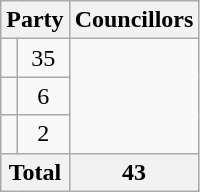<table class="wikitable">
<tr>
<th colspan=2>Party</th>
<th>Councillors</th>
</tr>
<tr>
<td></td>
<td align=center>35</td>
</tr>
<tr>
<td></td>
<td align=center>6</td>
</tr>
<tr>
<td></td>
<td align=center>2</td>
</tr>
<tr>
<th colspan=2>Total</th>
<th align=center>43</th>
</tr>
</table>
